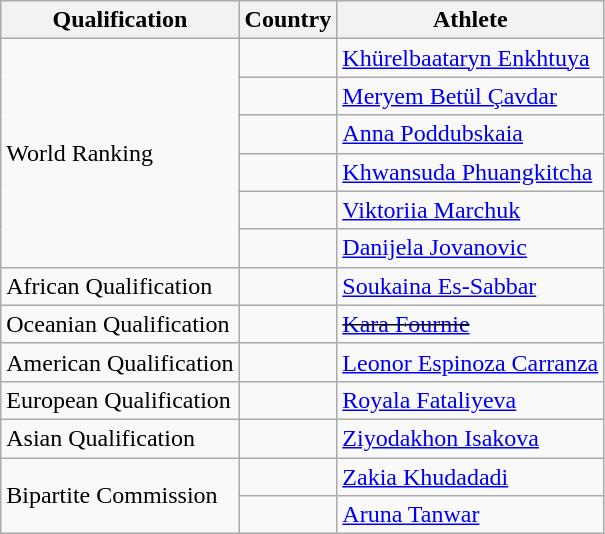<table class="wikitable">
<tr>
<th>Qualification</th>
<th>Country</th>
<th>Athlete</th>
</tr>
<tr>
<td rowspan="6">World Ranking</td>
<td></td>
<td><a href='#'>Khürelbaataryn Enkhtuya</a></td>
</tr>
<tr>
<td></td>
<td><a href='#'>Meryem Betül Çavdar</a></td>
</tr>
<tr>
<td></td>
<td><a href='#'>Anna Poddubskaia</a></td>
</tr>
<tr>
<td></td>
<td><a href='#'>Khwansuda Phuangkitcha</a></td>
</tr>
<tr>
<td></td>
<td><a href='#'>Viktoriia Marchuk</a></td>
</tr>
<tr>
<td></td>
<td><a href='#'>Danijela Jovanovic</a></td>
</tr>
<tr>
<td>African Qualification</td>
<td></td>
<td><a href='#'>Soukaina Es-Sabbar</a></td>
</tr>
<tr>
<td>Oceanian Qualification</td>
<td><s></s></td>
<td><s><a href='#'>Kara Fournie</a></s></td>
</tr>
<tr>
<td>American Qualification</td>
<td></td>
<td><a href='#'>Leonor Espinoza Carranza</a></td>
</tr>
<tr>
<td>European Qualification</td>
<td></td>
<td><a href='#'>Royala Fataliyeva</a></td>
</tr>
<tr>
<td>Asian Qualification</td>
<td></td>
<td><a href='#'>Ziyodakhon Isakova</a></td>
</tr>
<tr>
<td rowspan= "2">Bipartite Commission</td>
<td></td>
<td><a href='#'>Zakia Khudadadi</a></td>
</tr>
<tr>
<td></td>
<td><a href='#'>Aruna Tanwar</a></td>
</tr>
</table>
